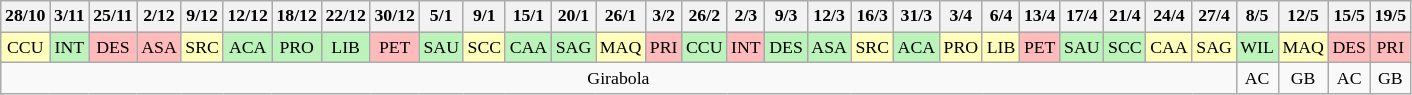<table class="wikitable" style="font-size: 74%; text-align:center;">
<tr>
<th align=center>28/10</th>
<th align=center>3/11</th>
<th align=center>25/11</th>
<th align=center>2/12</th>
<th align=center>9/12</th>
<th align=center>12/12</th>
<th align=center>18/12</th>
<th align=center>22/12</th>
<th align=center>30/12</th>
<th align=center>5/1</th>
<th align=center>9/1</th>
<th align=center>15/1</th>
<th align=center>20/1</th>
<th align=center>26/1</th>
<th align=center>3/2</th>
<th align=center>26/2</th>
<th align=center>2/3</th>
<th align=center>9/3</th>
<th align=center>12/3</th>
<th align=center>16/3</th>
<th align=center>31/3</th>
<th align=center>3/4</th>
<th align=center>6/4</th>
<th align=center>13/4</th>
<th align=center>17/4</th>
<th align=center>21/4</th>
<th align=center>24/4</th>
<th align=center>27/4</th>
<th align=center>8/5</th>
<th align=center>12/5</th>
<th align=center>15/5</th>
<th align=center>19/5</th>
</tr>
<tr align=center>
<td bgcolor=#ffffbb>CCU</td>
<td bgcolor=#bbf3bb>INT</td>
<td bgcolor=#ffbbbb>DES</td>
<td bgcolor=#ffbbbb>ASA</td>
<td bgcolor=#ffffbb>SRC</td>
<td bgcolor=#bbf3bb>ACA</td>
<td bgcolor=#bbf3bb>PRO</td>
<td bgcolor=#bbf3bb>LIB</td>
<td bgcolor=#ffbbbb>PET</td>
<td bgcolor=#bbf3bb>SAU</td>
<td bgcolor=#ffffbb>SCC</td>
<td bgcolor=#bbf3bb>CAA</td>
<td bgcolor=#bbf3bb>SAG</td>
<td bgcolor=#ffffbb>MAQ</td>
<td bgcolor=#ffbbbb>PRI</td>
<td bgcolor=#bbf3bb>CCU</td>
<td bgcolor=#ffbbbb>INT</td>
<td bgcolor=#bbf3bb>DES</td>
<td bgcolor=#bbf3bb>ASA</td>
<td bgcolor=#ffffbb>SRC</td>
<td bgcolor=#bbf3bb>ACA</td>
<td bgcolor=#ffffbb>PRO</td>
<td bgcolor=#ffffbb>LIB</td>
<td bgcolor=#ffbbbb>PET</td>
<td bgcolor=#bbf3bb>SAU</td>
<td bgcolor=#bbf3bb>SCC</td>
<td bgcolor=#ffffbb>CAA</td>
<td bgcolor=#ffffbb>SAG</td>
<td bgcolor=#bbf3bb>WIL</td>
<td bgcolor=#ffffbb>MAQ</td>
<td bgcolor=#ffbbbb>DES</td>
<td bgcolor=#ffbbbb>PRI</td>
</tr>
<tr align=center>
<td colspan=28>Girabola</td>
<td>AC</td>
<td>GB</td>
<td>AC</td>
<td>GB</td>
</tr>
</table>
